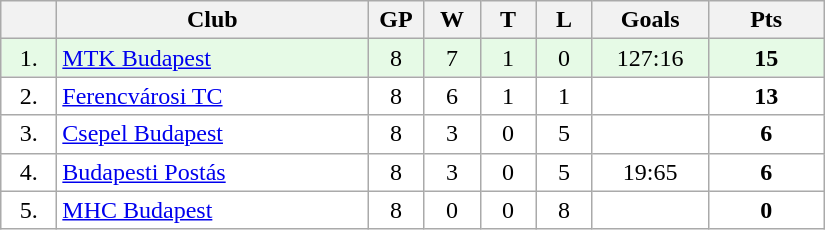<table class="wikitable">
<tr>
<th width="30"></th>
<th width="200">Club</th>
<th width="30">GP</th>
<th width="30">W</th>
<th width="30">T</th>
<th width="30">L</th>
<th width="70">Goals</th>
<th width="70">Pts</th>
</tr>
<tr bgcolor="#e6fae6" align="center">
<td>1.</td>
<td align="left"><a href='#'>MTK Budapest</a></td>
<td>8</td>
<td>7</td>
<td>1</td>
<td>0</td>
<td>127:16</td>
<td><strong>15</strong></td>
</tr>
<tr bgcolor="#FFFFFF" align="center">
<td>2.</td>
<td align="left"><a href='#'>Ferencvárosi TC</a></td>
<td>8</td>
<td>6</td>
<td>1</td>
<td>1</td>
<td></td>
<td><strong>13</strong></td>
</tr>
<tr bgcolor="#FFFFFF" align="center">
<td>3.</td>
<td align="left"><a href='#'>Csepel Budapest</a></td>
<td>8</td>
<td>3</td>
<td>0</td>
<td>5</td>
<td></td>
<td><strong>6</strong></td>
</tr>
<tr bgcolor="#FFFFFF" align="center">
<td>4.</td>
<td align="left"><a href='#'>Budapesti Postás</a></td>
<td>8</td>
<td>3</td>
<td>0</td>
<td>5</td>
<td>19:65</td>
<td><strong>6</strong></td>
</tr>
<tr bgcolor="#FFFFFF" align="center">
<td>5.</td>
<td align="left"><a href='#'>MHC Budapest</a></td>
<td>8</td>
<td>0</td>
<td>0</td>
<td>8</td>
<td></td>
<td><strong>0</strong></td>
</tr>
</table>
